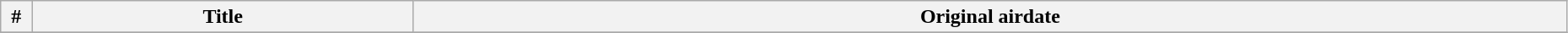<table class="wikitable sortable" width="98%">
<tr>
<th width="2%" class="unsortable">#</th>
<th>Title</th>
<th>Original airdate</th>
</tr>
<tr>
</tr>
</table>
